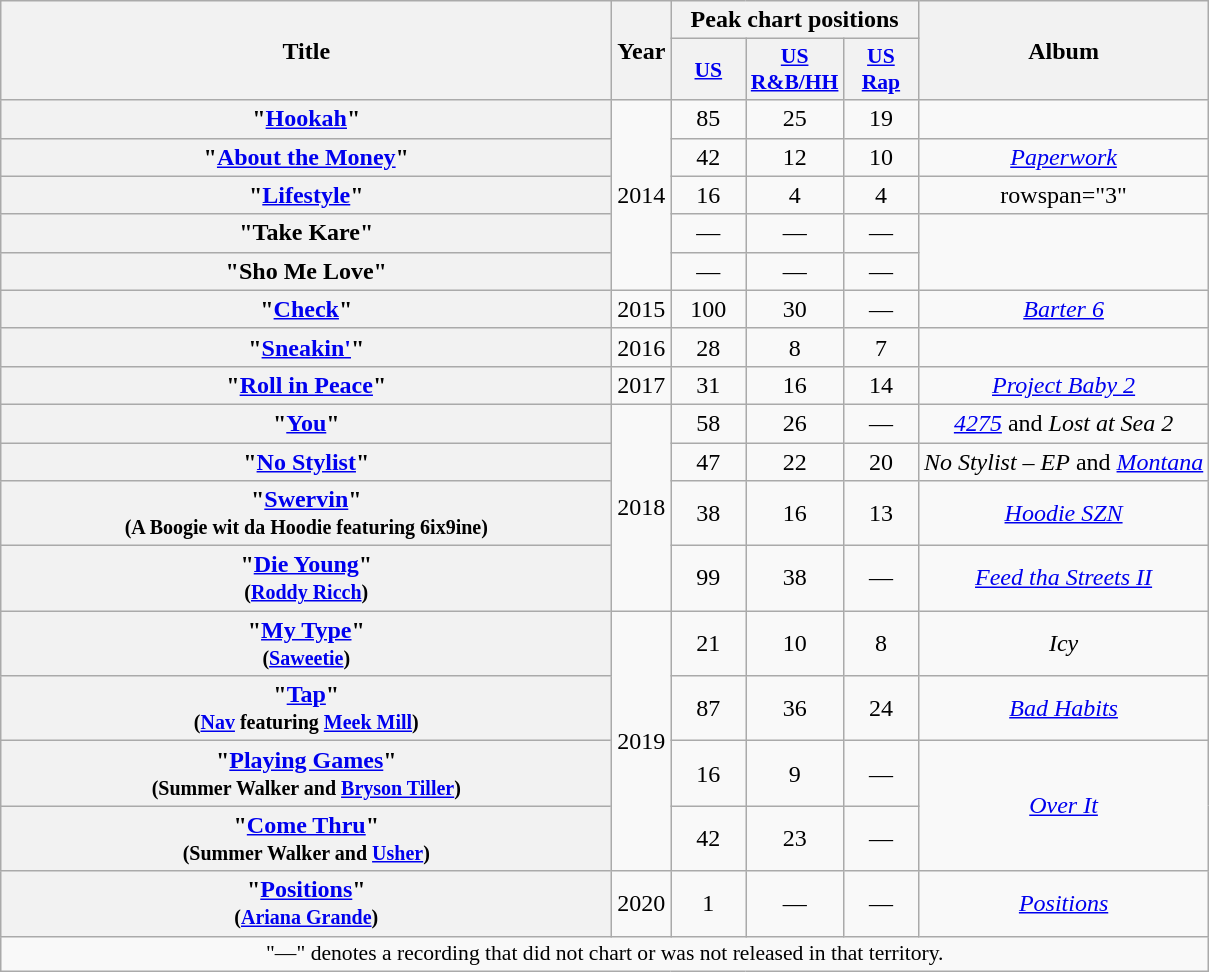<table class="wikitable plainrowheaders" style="text-align:center;">
<tr>
<th style="width:25em;" rowspan="2" scope="col">Title</th>
<th rowspan="2" scope="col">Year</th>
<th scope="col" colspan="3">Peak chart positions</th>
<th scope="col" rowspan="2">Album</th>
</tr>
<tr>
<th scope="col" style="width:3em;font-size:90%;"><a href='#'>US</a></th>
<th scope="col" style="width:3em;font-size:90%;"><a href='#'>US R&B/HH</a></th>
<th scope="col" style="width:3em;font-size:90%;"><a href='#'>US Rap</a></th>
</tr>
<tr>
<th scope="row">"<a href='#'>Hookah</a>"<br></th>
<td rowspan="5">2014</td>
<td>85</td>
<td>25</td>
<td>19</td>
<td></td>
</tr>
<tr>
<th scope="row">"<a href='#'>About the Money</a>"<br></th>
<td>42</td>
<td>12</td>
<td>10</td>
<td><em><a href='#'>Paperwork</a></em></td>
</tr>
<tr>
<th scope="row">"<a href='#'>Lifestyle</a>"<br></th>
<td>16</td>
<td>4</td>
<td>4</td>
<td>rowspan="3" </td>
</tr>
<tr>
<th scope="row">"Take Kare"<br></th>
<td>—</td>
<td>—</td>
<td>—</td>
</tr>
<tr>
<th scope="row">"Sho Me Love"<br></th>
<td>—</td>
<td>—</td>
<td>—</td>
</tr>
<tr>
<th scope="row">"<a href='#'>Check</a>"<br></th>
<td>2015</td>
<td>100</td>
<td>30</td>
<td>—</td>
<td><em><a href='#'>Barter 6</a></em></td>
</tr>
<tr>
<th scope="row">"<a href='#'>Sneakin'</a>"<br></th>
<td>2016</td>
<td>28</td>
<td>8</td>
<td>7</td>
<td></td>
</tr>
<tr>
<th scope="row">"<a href='#'>Roll in Peace</a>"<br></th>
<td>2017</td>
<td>31</td>
<td>16</td>
<td>14</td>
<td><em><a href='#'>Project Baby 2</a></em></td>
</tr>
<tr>
<th scope="row">"<a href='#'>You</a>"<br></th>
<td rowspan="4">2018</td>
<td>58</td>
<td>26</td>
<td>—</td>
<td><em><a href='#'>4275</a></em> and <em>Lost at Sea 2</em></td>
</tr>
<tr>
<th scope="row">"<a href='#'>No Stylist</a>"<br></th>
<td>47</td>
<td>22</td>
<td>20</td>
<td><em>No Stylist – EP</em> and <em><a href='#'>Montana</a></em></td>
</tr>
<tr>
<th scope="row">"<a href='#'>Swervin</a>"<br><small>(A Boogie wit da Hoodie featuring 6ix9ine)</small></th>
<td>38</td>
<td>16</td>
<td>13</td>
<td><em><a href='#'>Hoodie SZN</a></em></td>
</tr>
<tr>
<th scope="row">"<a href='#'>Die Young</a>"<br><small>(<a href='#'>Roddy Ricch</a>)</small></th>
<td>99</td>
<td>38</td>
<td>—</td>
<td><em><a href='#'>Feed tha Streets II</a></em></td>
</tr>
<tr>
<th scope="row">"<a href='#'>My Type</a>"<br><small>(<a href='#'>Saweetie</a>)</small></th>
<td rowspan="4">2019</td>
<td>21</td>
<td>10</td>
<td>8</td>
<td><em>Icy</em></td>
</tr>
<tr>
<th scope="row">"<a href='#'>Tap</a>"<br><small>(<a href='#'>Nav</a> featuring <a href='#'>Meek Mill</a>)</small></th>
<td>87</td>
<td>36</td>
<td>24</td>
<td><em><a href='#'>Bad Habits</a></em></td>
</tr>
<tr>
<th scope="row">"<a href='#'>Playing Games</a>" <br><small>(Summer Walker and <a href='#'>Bryson Tiller</a>)</small></th>
<td>16</td>
<td>9</td>
<td>—</td>
<td rowspan="2"><em><a href='#'>Over It</a></em></td>
</tr>
<tr>
<th scope="row">"<a href='#'>Come Thru</a>" <br><small>(Summer Walker and <a href='#'>Usher</a>)</small></th>
<td>42</td>
<td>23</td>
<td>—</td>
</tr>
<tr>
<th scope="row">"<a href='#'>Positions</a>" <br><small>(<a href='#'>Ariana Grande</a>)</small></th>
<td>2020</td>
<td>1</td>
<td>—</td>
<td>—</td>
<td><em><a href='#'>Positions</a></em></td>
</tr>
<tr>
<td style="font-size:90%" colspan="13">"—" denotes a recording that did not chart or was not released in that territory.</td>
</tr>
</table>
